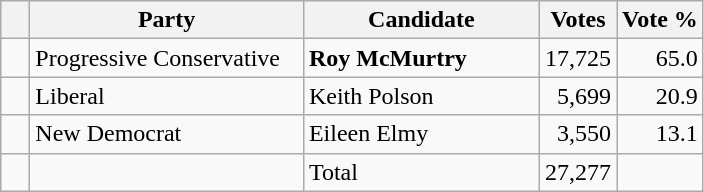<table class="wikitable">
<tr>
<th></th>
<th scope="col" width="175">Party</th>
<th scope="col" width="150">Candidate</th>
<th>Votes</th>
<th>Vote %</th>
</tr>
<tr>
<td>   </td>
<td>Progressive Conservative</td>
<td><strong>Roy McMurtry</strong></td>
<td align=right>17,725</td>
<td align=right>65.0</td>
</tr>
<tr |>
<td>   </td>
<td>Liberal</td>
<td>Keith Polson</td>
<td align=right>5,699</td>
<td align=right>20.9</td>
</tr>
<tr |>
<td>   </td>
<td>New Democrat</td>
<td>Eileen Elmy</td>
<td align=right>3,550</td>
<td align=right>13.1<br></td>
</tr>
<tr |>
<td></td>
<td></td>
<td>Total</td>
<td align=right>27,277</td>
<td></td>
</tr>
</table>
